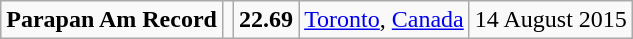<table class="wikitable">
<tr>
<td><strong>Parapan Am Record</strong></td>
<td></td>
<td><strong>22.69</strong></td>
<td><a href='#'>Toronto</a>, <a href='#'>Canada</a></td>
<td>14 August 2015</td>
</tr>
</table>
